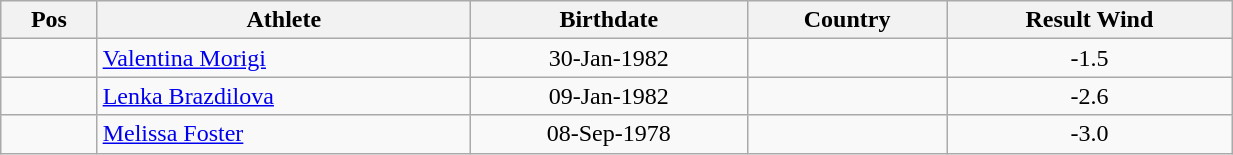<table class="wikitable"  style="text-align:center; width:65%;">
<tr>
<th>Pos</th>
<th>Athlete</th>
<th>Birthdate</th>
<th>Country</th>
<th>Result Wind</th>
</tr>
<tr>
<td align=center></td>
<td align=left><a href='#'>Valentina Morigi</a></td>
<td>30-Jan-1982</td>
<td align=left></td>
<td> -1.5</td>
</tr>
<tr>
<td align=center></td>
<td align=left><a href='#'>Lenka Brazdilova</a></td>
<td>09-Jan-1982</td>
<td align=left></td>
<td> -2.6</td>
</tr>
<tr>
<td align=center></td>
<td align=left><a href='#'>Melissa Foster</a></td>
<td>08-Sep-1978</td>
<td align=left></td>
<td> -3.0</td>
</tr>
</table>
